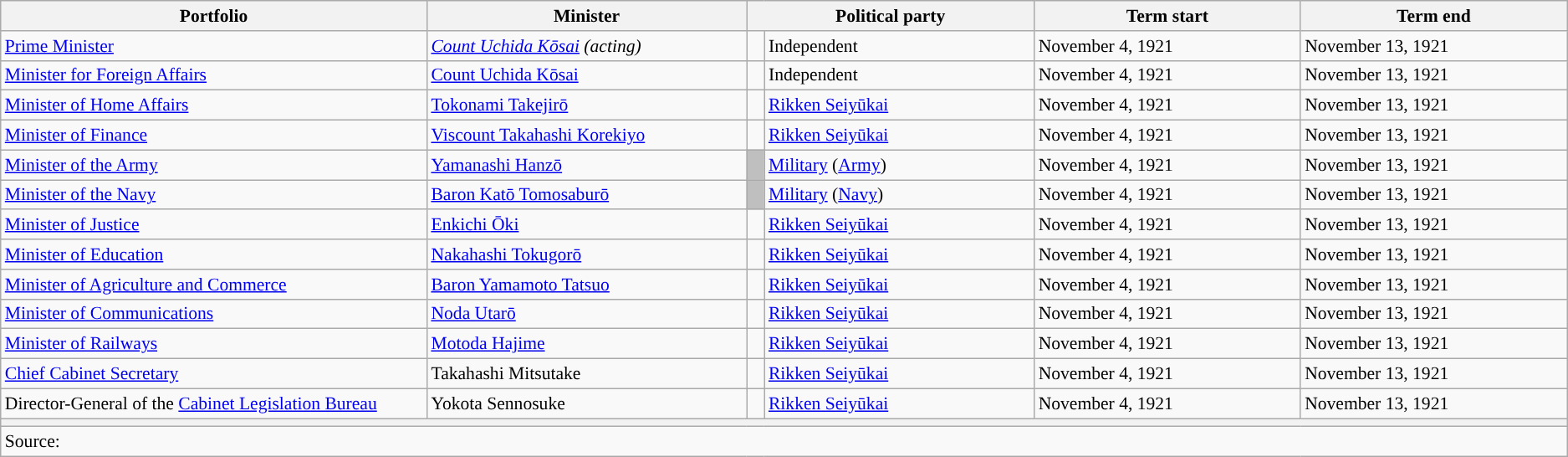<table class="wikitable unsortable" style="font-size: 90%;">
<tr>
<th scope="col" width="20%">Portfolio</th>
<th scope="col" width="15%">Minister</th>
<th colspan="2" scope="col" width="13.5%">Political party</th>
<th scope="col" width="12.5%">Term start</th>
<th scope="col" width="12.5%">Term end</th>
</tr>
<tr>
<td style="text-align: left;"><a href='#'>Prime Minister</a></td>
<td><em><a href='#'>Count Uchida Kōsai</a> (acting)</em></td>
<td style="color:inherit;background:"></td>
<td>Independent</td>
<td>November 4, 1921</td>
<td>November 13, 1921</td>
</tr>
<tr>
<td><a href='#'>Minister for Foreign Affairs</a></td>
<td><a href='#'>Count Uchida Kōsai</a></td>
<td style="color:inherit;background:"></td>
<td>Independent</td>
<td>November 4, 1921</td>
<td>November 13, 1921</td>
</tr>
<tr>
<td><a href='#'>Minister of Home Affairs</a></td>
<td><a href='#'>Tokonami Takejirō</a></td>
<td style="color:inherit;background:"></td>
<td><a href='#'>Rikken Seiyūkai</a></td>
<td>November 4, 1921</td>
<td>November 13, 1921</td>
</tr>
<tr>
<td><a href='#'>Minister of Finance</a></td>
<td><a href='#'>Viscount Takahashi Korekiyo</a></td>
<td style="color:inherit;background:"></td>
<td><a href='#'>Rikken Seiyūkai</a></td>
<td>November 4, 1921</td>
<td>November 13, 1921</td>
</tr>
<tr>
<td><a href='#'>Minister of the Army</a></td>
<td><a href='#'>Yamanashi Hanzō</a></td>
<td style="color:inherit;background:#bfbfbf"></td>
<td><a href='#'>Military</a> (<a href='#'>Army</a>)</td>
<td>November 4, 1921</td>
<td>November 13, 1921</td>
</tr>
<tr>
<td><a href='#'>Minister of the Navy</a></td>
<td><a href='#'>Baron Katō Tomosaburō</a></td>
<td style="color:inherit;background:#bfbfbf"></td>
<td><a href='#'>Military</a> (<a href='#'>Navy</a>)</td>
<td>November 4, 1921</td>
<td>November 13, 1921</td>
</tr>
<tr>
<td><a href='#'>Minister of Justice</a></td>
<td><a href='#'>Enkichi Ōki</a></td>
<td style="color:inherit;background:"></td>
<td><a href='#'>Rikken Seiyūkai</a></td>
<td>November 4, 1921</td>
<td>November 13, 1921</td>
</tr>
<tr>
<td><a href='#'>Minister of Education</a></td>
<td><a href='#'>Nakahashi Tokugorō</a></td>
<td style="color:inherit;background:"></td>
<td><a href='#'>Rikken Seiyūkai</a></td>
<td>November 4, 1921</td>
<td>November 13, 1921</td>
</tr>
<tr>
<td><a href='#'>Minister of Agriculture and Commerce</a></td>
<td><a href='#'>Baron Yamamoto Tatsuo</a></td>
<td style="color:inherit;background:"></td>
<td><a href='#'>Rikken Seiyūkai</a></td>
<td>November 4, 1921</td>
<td>November 13, 1921</td>
</tr>
<tr>
<td><a href='#'>Minister of Communications</a></td>
<td><a href='#'>Noda Utarō</a></td>
<td style="color:inherit;background:"></td>
<td><a href='#'>Rikken Seiyūkai</a></td>
<td>November 4, 1921</td>
<td>November 13, 1921</td>
</tr>
<tr>
<td><a href='#'>Minister of Railways</a></td>
<td><a href='#'>Motoda Hajime</a></td>
<td style="color:inherit;background:"></td>
<td><a href='#'>Rikken Seiyūkai</a></td>
<td>November 4, 1921</td>
<td>November 13, 1921</td>
</tr>
<tr>
<td><a href='#'>Chief Cabinet Secretary</a></td>
<td>Takahashi Mitsutake</td>
<td style="color:inherit;background:"></td>
<td><a href='#'>Rikken Seiyūkai</a></td>
<td>November 4, 1921</td>
<td>November 13, 1921</td>
</tr>
<tr>
<td>Director-General of the <a href='#'>Cabinet Legislation Bureau</a></td>
<td>Yokota Sennosuke</td>
<td style="color:inherit;background:"></td>
<td><a href='#'>Rikken Seiyūkai</a></td>
<td>November 4, 1921</td>
<td>November 13, 1921</td>
</tr>
<tr>
<th colspan="6"></th>
</tr>
<tr>
<td colspan="6">Source:</td>
</tr>
</table>
